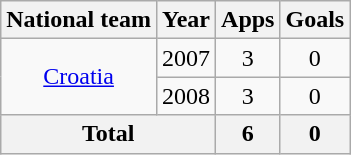<table class="wikitable" style="text-align:center">
<tr>
<th>National team</th>
<th>Year</th>
<th>Apps</th>
<th>Goals</th>
</tr>
<tr>
<td rowspan="2"><a href='#'>Croatia</a></td>
<td>2007</td>
<td>3</td>
<td>0</td>
</tr>
<tr>
<td>2008</td>
<td>3</td>
<td>0</td>
</tr>
<tr>
<th colspan="2">Total</th>
<th>6</th>
<th>0</th>
</tr>
</table>
